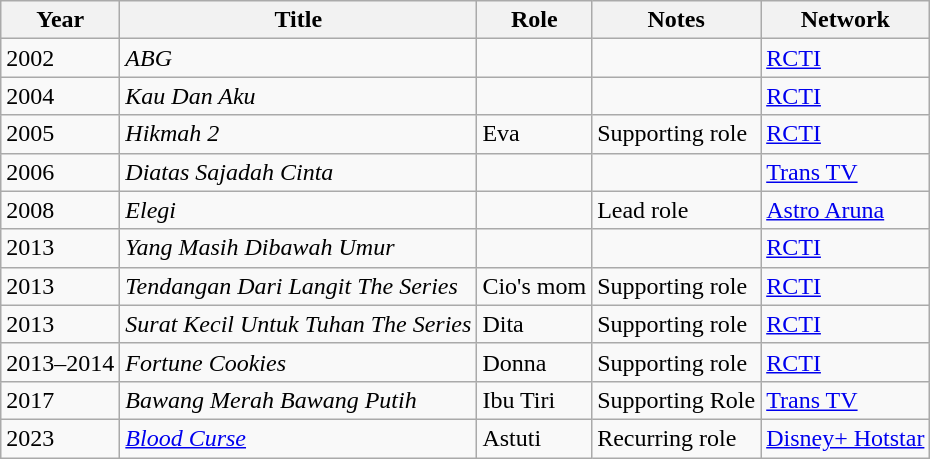<table class="wikitable">
<tr>
<th>Year</th>
<th>Title</th>
<th>Role</th>
<th>Notes</th>
<th>Network</th>
</tr>
<tr>
<td>2002</td>
<td><em>ABG</em></td>
<td></td>
<td></td>
<td><a href='#'>RCTI</a></td>
</tr>
<tr>
<td>2004</td>
<td><em>Kau Dan Aku</em></td>
<td></td>
<td></td>
<td><a href='#'>RCTI</a></td>
</tr>
<tr>
<td>2005</td>
<td><em>Hikmah 2</em></td>
<td>Eva</td>
<td>Supporting role</td>
<td><a href='#'>RCTI</a></td>
</tr>
<tr>
<td>2006</td>
<td><em>Diatas Sajadah Cinta</em></td>
<td></td>
<td></td>
<td><a href='#'>Trans TV</a></td>
</tr>
<tr>
<td>2008</td>
<td><em>Elegi</em></td>
<td></td>
<td>Lead role</td>
<td><a href='#'>Astro Aruna</a></td>
</tr>
<tr>
<td>2013</td>
<td><em>Yang Masih Dibawah Umur</em></td>
<td></td>
<td></td>
<td><a href='#'>RCTI</a></td>
</tr>
<tr>
<td>2013</td>
<td><em>Tendangan Dari Langit The Series</em></td>
<td>Cio's mom</td>
<td>Supporting role</td>
<td><a href='#'>RCTI</a></td>
</tr>
<tr>
<td>2013</td>
<td><em>Surat Kecil Untuk Tuhan The Series</em></td>
<td>Dita</td>
<td>Supporting role</td>
<td><a href='#'>RCTI</a></td>
</tr>
<tr>
<td>2013–2014</td>
<td><em>Fortune Cookies</em></td>
<td>Donna</td>
<td>Supporting role</td>
<td><a href='#'>RCTI</a></td>
</tr>
<tr>
<td>2017</td>
<td><em>Bawang Merah Bawang Putih</em></td>
<td>Ibu Tiri</td>
<td>Supporting Role</td>
<td><a href='#'>Trans TV</a></td>
</tr>
<tr>
<td>2023</td>
<td><em><a href='#'>Blood Curse</a></em></td>
<td>Astuti</td>
<td>Recurring role</td>
<td><a href='#'>Disney+ Hotstar</a></td>
</tr>
</table>
